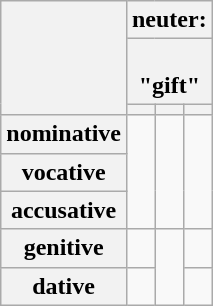<table class="wikitable">
<tr>
<th rowspan="3"></th>
<th colspan="3">neuter: </th>
</tr>
<tr>
<th colspan="3"><br>"gift"</th>
</tr>
<tr>
<th></th>
<th></th>
<th></th>
</tr>
<tr>
<th>nominative</th>
<td rowspan="3"></td>
<td rowspan="3"></td>
<td rowspan="3"></td>
</tr>
<tr>
<th>vocative</th>
</tr>
<tr>
<th>accusative</th>
</tr>
<tr>
<th>genitive</th>
<td></td>
<td rowspan="2"></td>
<td></td>
</tr>
<tr>
<th>dative</th>
<td></td>
<td></td>
</tr>
</table>
